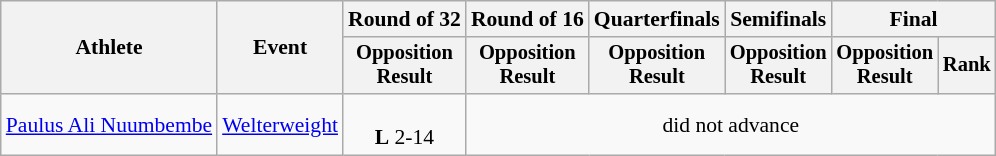<table class="wikitable" style="font-size:90%">
<tr>
<th rowspan="2">Athlete</th>
<th rowspan="2">Event</th>
<th>Round of 32</th>
<th>Round of 16</th>
<th>Quarterfinals</th>
<th>Semifinals</th>
<th colspan=2>Final</th>
</tr>
<tr style="font-size:95%">
<th>Opposition<br>Result</th>
<th>Opposition<br>Result</th>
<th>Opposition<br>Result</th>
<th>Opposition<br>Result</th>
<th>Opposition<br>Result</th>
<th>Rank</th>
</tr>
<tr align=center>
<td align=left><a href='#'>Paulus Ali Nuumbembe</a></td>
<td align=left><a href='#'>Welterweight</a></td>
<td><br><strong>L</strong> 2-14</td>
<td colspan=5>did not advance</td>
</tr>
</table>
